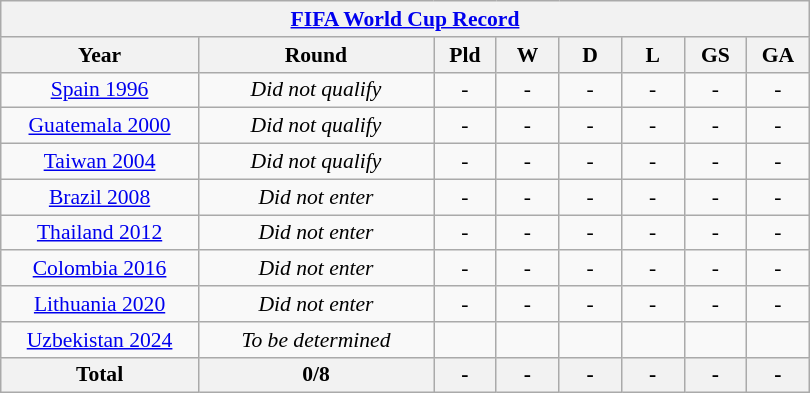<table class="wikitable" style="text-align: center;font-size:90%;">
<tr>
<th colspan=8><a href='#'>FIFA World Cup Record</a></th>
</tr>
<tr>
<th width=125>Year</th>
<th width=150>Round</th>
<th width=35>Pld</th>
<th width=35>W</th>
<th width=35>D</th>
<th width=35>L</th>
<th width=35>GS</th>
<th width=35>GA</th>
</tr>
<tr>
<td><a href='#'>Spain 1996</a></td>
<td><em>Did not qualify</em></td>
<td>-</td>
<td>-</td>
<td>-</td>
<td>-</td>
<td>-</td>
<td>-</td>
</tr>
<tr>
<td><a href='#'>Guatemala 2000</a></td>
<td><em>Did not qualify</em></td>
<td>-</td>
<td>-</td>
<td>-</td>
<td>-</td>
<td>-</td>
<td>-</td>
</tr>
<tr>
<td><a href='#'>Taiwan 2004</a></td>
<td><em>Did not qualify</em></td>
<td>-</td>
<td>-</td>
<td>-</td>
<td>-</td>
<td>-</td>
<td>-</td>
</tr>
<tr>
<td><a href='#'>Brazil 2008</a></td>
<td><em>Did not enter</em></td>
<td>-</td>
<td>-</td>
<td>-</td>
<td>-</td>
<td>-</td>
<td>-</td>
</tr>
<tr>
<td><a href='#'>Thailand 2012</a></td>
<td><em>Did not enter</em></td>
<td>-</td>
<td>-</td>
<td>-</td>
<td>-</td>
<td>-</td>
<td>-</td>
</tr>
<tr>
<td><a href='#'>Colombia 2016</a></td>
<td><em>Did not enter</em></td>
<td>-</td>
<td>-</td>
<td>-</td>
<td>-</td>
<td>-</td>
<td>-</td>
</tr>
<tr>
<td><a href='#'>Lithuania 2020</a></td>
<td><em>Did not enter</em></td>
<td>-</td>
<td>-</td>
<td>-</td>
<td>-</td>
<td>-</td>
<td>-</td>
</tr>
<tr>
<td><a href='#'>Uzbekistan 2024</a></td>
<td><em>To be determined</em></td>
<td></td>
<td></td>
<td></td>
<td></td>
<td></td>
<td></td>
</tr>
<tr>
<th><strong>Total</strong></th>
<th>0/8</th>
<th>-</th>
<th>-</th>
<th>-</th>
<th>-</th>
<th>-</th>
<th>-</th>
</tr>
</table>
